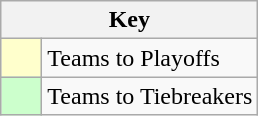<table class="wikitable" style="text-align: center;">
<tr>
<th colspan=2>Key</th>
</tr>
<tr>
<td style="background:#ffffcc; width:20px;"></td>
<td align=left>Teams to Playoffs</td>
</tr>
<tr>
<td style="background:#ccffcc; width:20px;"></td>
<td align=left>Teams to Tiebreakers</td>
</tr>
</table>
